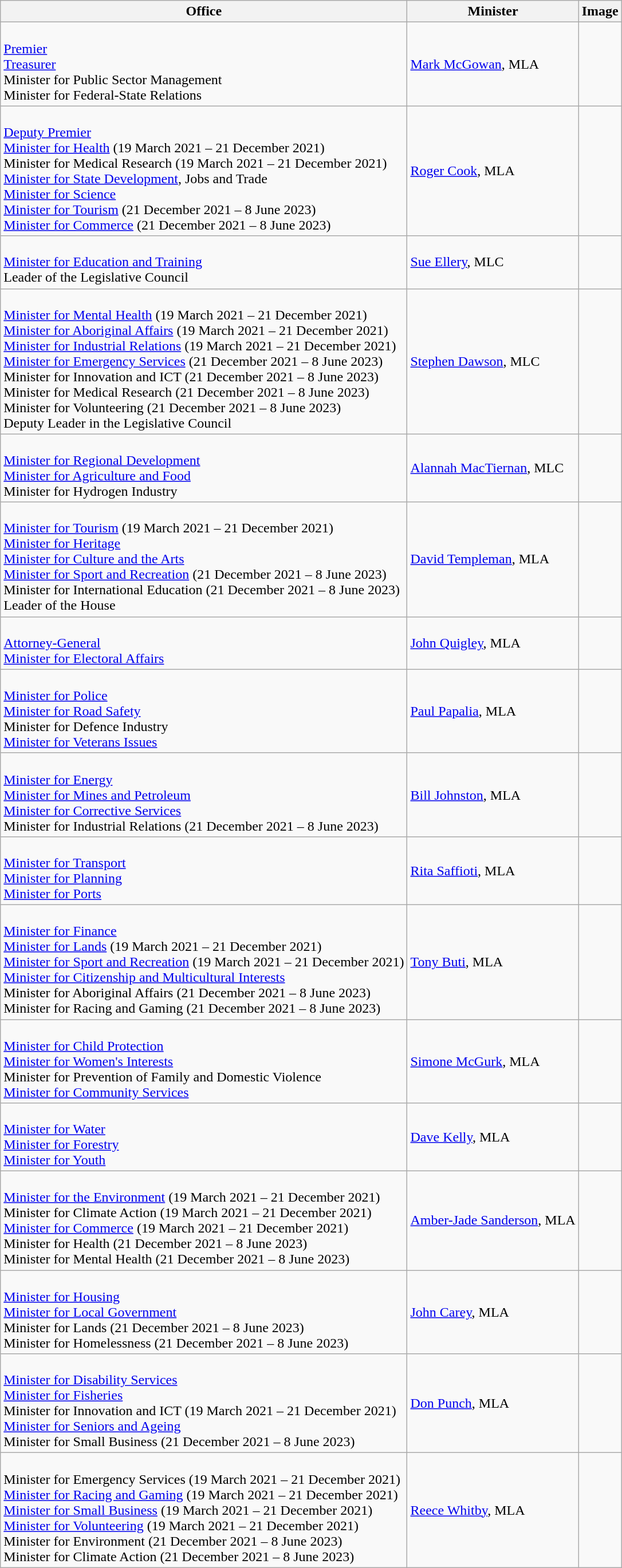<table class="wikitable sortable">
<tr>
<th>Office</th>
<th>Minister</th>
<th>Image</th>
</tr>
<tr>
<td><br><a href='#'>Premier</a><br>
<a href='#'>Treasurer</a><br>
Minister for Public Sector Management<br>
Minister for Federal-State Relations</td>
<td><a href='#'>Mark McGowan</a>, MLA</td>
<td></td>
</tr>
<tr>
<td><br><a href='#'>Deputy Premier</a><br>
<a href='#'>Minister for Health</a> (19 March 2021 – 21 December 2021)<br>
Minister for Medical Research (19 March 2021 – 21 December 2021)<br>
<a href='#'>Minister for State Development</a>, Jobs and Trade<br>
<a href='#'>Minister for Science</a><br>
<a href='#'>Minister for Tourism</a> (21 December 2021 – 8 June 2023)<br>
<a href='#'>Minister for Commerce</a> (21 December 2021 – 8 June 2023)<br></td>
<td><a href='#'>Roger Cook</a>, MLA</td>
<td></td>
</tr>
<tr>
<td><br><a href='#'>Minister for Education and Training</a><br>
Leader of the Legislative Council</td>
<td><a href='#'>Sue Ellery</a>, MLC</td>
<td></td>
</tr>
<tr>
<td><br><a href='#'>Minister for Mental Health</a> (19 March 2021 – 21 December 2021)<br>
<a href='#'>Minister for Aboriginal Affairs</a> (19 March 2021 – 21 December 2021)<br>
<a href='#'>Minister for Industrial Relations</a> (19 March 2021 – 21 December 2021)<br>
<a href='#'>Minister for Emergency Services</a> (21 December 2021 – 8 June 2023)<br>
Minister for Innovation and ICT (21 December 2021 – 8 June 2023)<br>
Minister for Medical Research (21 December 2021 – 8 June 2023)<br>
Minister for Volunteering (21 December 2021 – 8 June 2023)<br>
Deputy Leader in the Legislative Council<br></td>
<td><a href='#'>Stephen Dawson</a>, MLC</td>
<td></td>
</tr>
<tr>
<td><br><a href='#'>Minister for Regional Development</a><br>
<a href='#'>Minister for Agriculture and Food</a><br>
Minister for Hydrogen Industry</td>
<td><a href='#'>Alannah MacTiernan</a>, MLC</td>
<td></td>
</tr>
<tr>
<td><br><a href='#'>Minister for Tourism</a> (19 March 2021 – 21 December 2021)<br>
<a href='#'>Minister for Heritage</a><br>
<a href='#'>Minister for Culture and the Arts</a><br>
<a href='#'>Minister for Sport and Recreation</a> (21 December 2021 – 8 June 2023)<br>
Minister for International Education (21 December 2021 – 8 June 2023)<br>
Leader of the House</td>
<td><a href='#'>David Templeman</a>, MLA</td>
<td></td>
</tr>
<tr>
<td><br><a href='#'>Attorney-General</a><br>
<a href='#'>Minister for Electoral Affairs</a><br></td>
<td><a href='#'>John Quigley</a>, MLA</td>
<td></td>
</tr>
<tr>
<td><br><a href='#'>Minister for Police</a><br>
<a href='#'>Minister for Road Safety</a><br>
Minister for Defence Industry<br>
<a href='#'>Minister for Veterans Issues</a></td>
<td><a href='#'>Paul Papalia</a>, MLA</td>
<td></td>
</tr>
<tr>
<td><br><a href='#'>Minister for Energy</a><br>
<a href='#'>Minister for Mines and Petroleum</a><br>
<a href='#'>Minister for Corrective Services</a><br>
Minister for Industrial Relations (21 December 2021 – 8 June 2023)<br></td>
<td><a href='#'>Bill Johnston</a>, MLA</td>
<td></td>
</tr>
<tr>
<td><br><a href='#'>Minister for Transport</a><br>
<a href='#'>Minister for Planning</a><br>
<a href='#'>Minister for Ports</a><br></td>
<td><a href='#'>Rita Saffioti</a>, MLA</td>
<td></td>
</tr>
<tr>
<td><br><a href='#'>Minister for Finance</a><br>
<a href='#'>Minister for Lands</a> (19 March 2021 – 21 December 2021)<br>
<a href='#'>Minister for Sport and Recreation</a> (19 March 2021 – 21 December 2021)<br>
<a href='#'>Minister for Citizenship and Multicultural Interests</a><br>
Minister for Aboriginal Affairs (21 December 2021 – 8 June 2023)<br>
Minister for Racing and Gaming (21 December 2021 – 8 June 2023)<br></td>
<td><a href='#'>Tony Buti</a>, MLA</td>
<td></td>
</tr>
<tr>
<td><br><a href='#'>Minister for Child Protection</a><br>
<a href='#'>Minister for Women's Interests</a><br>
Minister for Prevention of Family and Domestic Violence<br>
<a href='#'>Minister for Community Services</a></td>
<td><a href='#'>Simone McGurk</a>, MLA</td>
<td></td>
</tr>
<tr>
<td><br><a href='#'>Minister for Water</a><br>
<a href='#'>Minister for Forestry</a><br>
<a href='#'>Minister for Youth</a><br></td>
<td><a href='#'>Dave Kelly</a>, MLA</td>
<td></td>
</tr>
<tr>
<td><br><a href='#'>Minister for the Environment</a> (19 March 2021 – 21 December 2021)<br>
Minister for Climate Action (19 March 2021 – 21 December 2021)<br>
<a href='#'>Minister for Commerce</a> (19 March 2021 – 21 December 2021)<br>
Minister for Health (21 December 2021 – 8 June 2023)<br>
Minister for Mental Health (21 December 2021 – 8 June 2023)<br></td>
<td><a href='#'>Amber-Jade Sanderson</a>, MLA</td>
<td></td>
</tr>
<tr>
<td><br><a href='#'>Minister for Housing</a><br>
<a href='#'>Minister for Local Government</a><br>
Minister for Lands (21 December 2021 – 8 June 2023)<br>
Minister for Homelessness (21 December 2021 – 8 June 2023)<br></td>
<td><a href='#'>John Carey</a>, MLA</td>
<td></td>
</tr>
<tr>
<td><br><a href='#'>Minister for Disability Services</a><br>
<a href='#'>Minister for Fisheries</a><br>
Minister for Innovation and ICT (19 March 2021 – 21 December 2021)<br>
<a href='#'>Minister for Seniors and Ageing</a><br>
Minister for Small Business (21 December 2021 – 8 June 2023)<br></td>
<td><a href='#'>Don Punch</a>, MLA</td>
<td></td>
</tr>
<tr>
<td><br>Minister for Emergency Services (19 March 2021 – 21 December 2021)<br>
<a href='#'>Minister for Racing and Gaming</a> (19 March 2021 – 21 December 2021)<br>
<a href='#'>Minister for Small Business</a> (19 March 2021 – 21 December 2021)<br>
<a href='#'>Minister for Volunteering</a> (19 March 2021 – 21 December 2021)<br>
Minister for Environment (21 December 2021 – 8 June 2023)<br>
Minister for Climate Action (21 December 2021 – 8 June 2023)<br></td>
<td><a href='#'>Reece Whitby</a>, MLA</td>
<td></td>
</tr>
</table>
